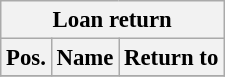<table class="wikitable" style="font-size:95%;">
<tr>
<th colspan="5">Loan return</th>
</tr>
<tr>
<th>Pos.</th>
<th>Name</th>
<th>Return to</th>
</tr>
<tr>
</tr>
</table>
